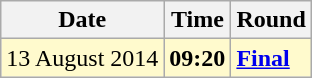<table class="wikitable">
<tr>
<th>Date</th>
<th>Time</th>
<th>Round</th>
</tr>
<tr style=background:lemonchiffon>
<td>13 August 2014</td>
<td><strong>09:20</strong></td>
<td><strong><a href='#'>Final</a></strong></td>
</tr>
</table>
